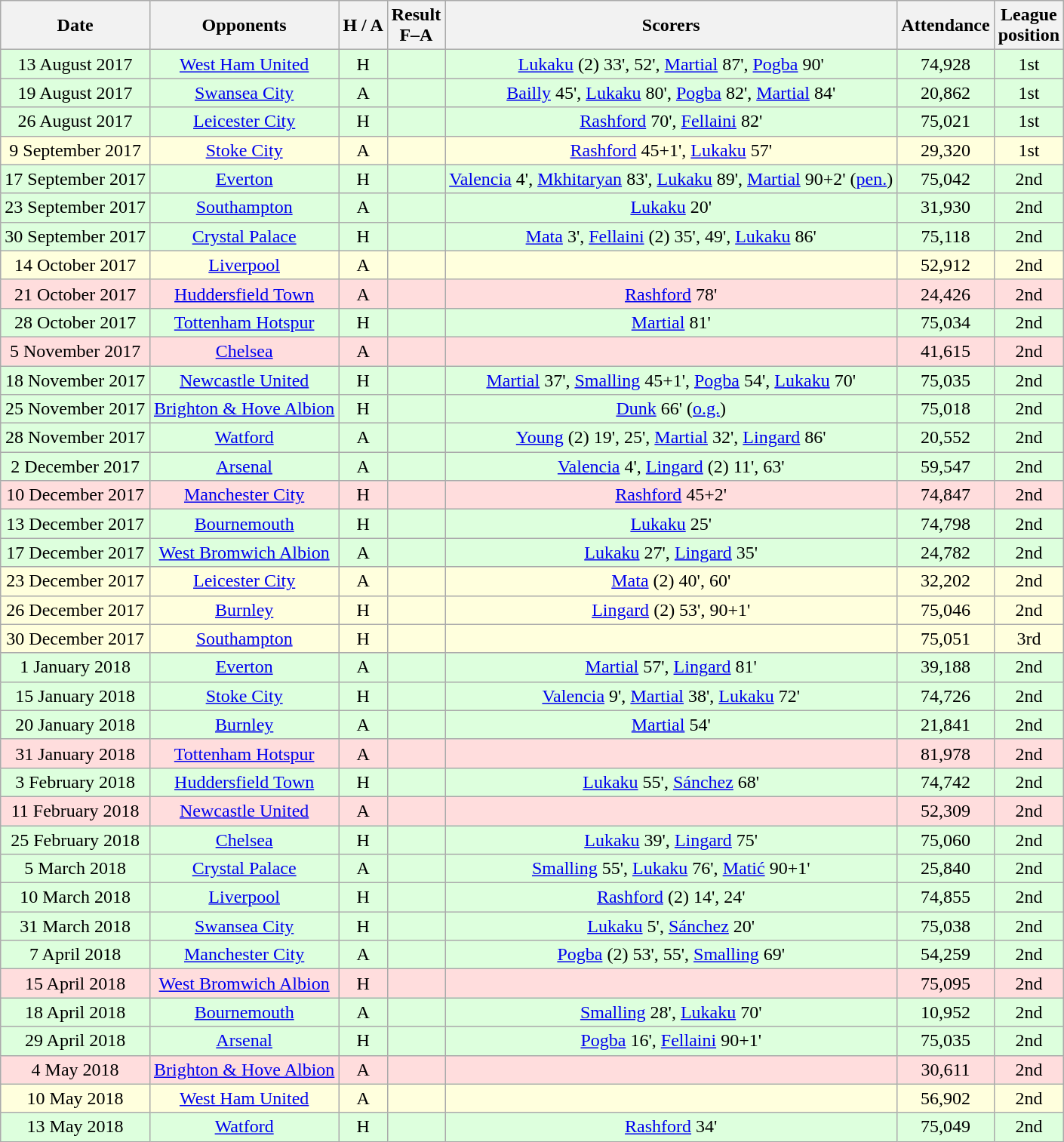<table class="wikitable" style="text-align:center">
<tr>
<th>Date</th>
<th>Opponents</th>
<th>H / A</th>
<th>Result<br>F–A</th>
<th>Scorers</th>
<th>Attendance</th>
<th>League<br>position</th>
</tr>
<tr bgcolor="#ddffdd">
<td>13 August 2017</td>
<td><a href='#'>West Ham United</a></td>
<td>H</td>
<td></td>
<td><a href='#'>Lukaku</a> (2) 33', 52', <a href='#'>Martial</a> 87', <a href='#'>Pogba</a> 90'</td>
<td>74,928</td>
<td>1st</td>
</tr>
<tr bgcolor="#ddffdd">
<td>19 August 2017</td>
<td><a href='#'>Swansea City</a></td>
<td>A</td>
<td></td>
<td><a href='#'>Bailly</a> 45', <a href='#'>Lukaku</a> 80', <a href='#'>Pogba</a> 82', <a href='#'>Martial</a> 84'</td>
<td>20,862</td>
<td>1st</td>
</tr>
<tr bgcolor="#ddffdd">
<td>26 August 2017</td>
<td><a href='#'>Leicester City</a></td>
<td>H</td>
<td></td>
<td><a href='#'>Rashford</a> 70', <a href='#'>Fellaini</a> 82'</td>
<td>75,021</td>
<td>1st</td>
</tr>
<tr bgcolor="#ffffdd">
<td>9 September 2017</td>
<td><a href='#'>Stoke City</a></td>
<td>A</td>
<td></td>
<td><a href='#'>Rashford</a> 45+1', <a href='#'>Lukaku</a> 57'</td>
<td>29,320</td>
<td>1st</td>
</tr>
<tr bgcolor="#ddffdd">
<td>17 September 2017</td>
<td><a href='#'>Everton</a></td>
<td>H</td>
<td></td>
<td><a href='#'>Valencia</a> 4', <a href='#'>Mkhitaryan</a> 83', <a href='#'>Lukaku</a> 89', <a href='#'>Martial</a> 90+2' (<a href='#'>pen.</a>)</td>
<td>75,042</td>
<td>2nd</td>
</tr>
<tr bgcolor="#ddffdd">
<td>23 September 2017</td>
<td><a href='#'>Southampton</a></td>
<td>A</td>
<td></td>
<td><a href='#'>Lukaku</a> 20'</td>
<td>31,930</td>
<td>2nd</td>
</tr>
<tr bgcolor="#ddffdd">
<td>30 September 2017</td>
<td><a href='#'>Crystal Palace</a></td>
<td>H</td>
<td></td>
<td><a href='#'>Mata</a> 3', <a href='#'>Fellaini</a> (2) 35', 49', <a href='#'>Lukaku</a> 86'</td>
<td>75,118</td>
<td>2nd</td>
</tr>
<tr bgcolor="#ffffdd">
<td>14 October 2017</td>
<td><a href='#'>Liverpool</a></td>
<td>A</td>
<td></td>
<td></td>
<td>52,912</td>
<td>2nd</td>
</tr>
<tr bgcolor="#ffdddd">
<td>21 October 2017</td>
<td><a href='#'>Huddersfield Town</a></td>
<td>A</td>
<td></td>
<td><a href='#'>Rashford</a> 78'</td>
<td>24,426</td>
<td>2nd</td>
</tr>
<tr bgcolor="#ddffdd">
<td>28 October 2017</td>
<td><a href='#'>Tottenham Hotspur</a></td>
<td>H</td>
<td></td>
<td><a href='#'>Martial</a> 81'</td>
<td>75,034</td>
<td>2nd</td>
</tr>
<tr bgcolor="#ffdddd">
<td>5 November 2017</td>
<td><a href='#'>Chelsea</a></td>
<td>A</td>
<td></td>
<td></td>
<td>41,615</td>
<td>2nd</td>
</tr>
<tr bgcolor="#ddffdd">
<td>18 November 2017</td>
<td><a href='#'>Newcastle United</a></td>
<td>H</td>
<td></td>
<td><a href='#'>Martial</a> 37', <a href='#'>Smalling</a> 45+1', <a href='#'>Pogba</a> 54', <a href='#'>Lukaku</a> 70'</td>
<td>75,035</td>
<td>2nd</td>
</tr>
<tr bgcolor="#ddffdd">
<td>25 November 2017</td>
<td><a href='#'>Brighton & Hove Albion</a></td>
<td>H</td>
<td></td>
<td><a href='#'>Dunk</a> 66' (<a href='#'>o.g.</a>)</td>
<td>75,018</td>
<td>2nd</td>
</tr>
<tr bgcolor="#ddffdd">
<td>28 November 2017</td>
<td><a href='#'>Watford</a></td>
<td>A</td>
<td></td>
<td><a href='#'>Young</a> (2) 19', 25', <a href='#'>Martial</a> 32', <a href='#'>Lingard</a> 86'</td>
<td>20,552</td>
<td>2nd</td>
</tr>
<tr bgcolor="#ddffdd">
<td>2 December 2017</td>
<td><a href='#'>Arsenal</a></td>
<td>A</td>
<td></td>
<td><a href='#'>Valencia</a> 4', <a href='#'>Lingard</a> (2) 11', 63'</td>
<td>59,547</td>
<td>2nd</td>
</tr>
<tr bgcolor="#ffdddd">
<td>10 December 2017</td>
<td><a href='#'>Manchester City</a></td>
<td>H</td>
<td></td>
<td><a href='#'>Rashford</a> 45+2'</td>
<td>74,847</td>
<td>2nd</td>
</tr>
<tr bgcolor="#ddffdd">
<td>13 December 2017</td>
<td><a href='#'>Bournemouth</a></td>
<td>H</td>
<td></td>
<td><a href='#'>Lukaku</a> 25'</td>
<td>74,798</td>
<td>2nd</td>
</tr>
<tr bgcolor="#ddffdd">
<td>17 December 2017</td>
<td><a href='#'>West Bromwich Albion</a></td>
<td>A</td>
<td></td>
<td><a href='#'>Lukaku</a> 27', <a href='#'>Lingard</a> 35'</td>
<td>24,782</td>
<td>2nd</td>
</tr>
<tr bgcolor="#ffffdd">
<td>23 December 2017</td>
<td><a href='#'>Leicester City</a></td>
<td>A</td>
<td></td>
<td><a href='#'>Mata</a> (2) 40', 60'</td>
<td>32,202</td>
<td>2nd</td>
</tr>
<tr bgcolor="#ffffdd">
<td>26 December 2017</td>
<td><a href='#'>Burnley</a></td>
<td>H</td>
<td></td>
<td><a href='#'>Lingard</a> (2) 53', 90+1'</td>
<td>75,046</td>
<td>2nd</td>
</tr>
<tr bgcolor="#ffffdd">
<td>30 December 2017</td>
<td><a href='#'>Southampton</a></td>
<td>H</td>
<td></td>
<td></td>
<td>75,051</td>
<td>3rd</td>
</tr>
<tr bgcolor="#ddffdd">
<td>1 January 2018</td>
<td><a href='#'>Everton</a></td>
<td>A</td>
<td></td>
<td><a href='#'>Martial</a> 57', <a href='#'>Lingard</a> 81'</td>
<td>39,188</td>
<td>2nd</td>
</tr>
<tr bgcolor="#ddffdd">
<td>15 January 2018</td>
<td><a href='#'>Stoke City</a></td>
<td>H</td>
<td></td>
<td><a href='#'>Valencia</a> 9', <a href='#'>Martial</a> 38', <a href='#'>Lukaku</a> 72'</td>
<td>74,726</td>
<td>2nd</td>
</tr>
<tr bgcolor="#ddffdd">
<td>20 January 2018</td>
<td><a href='#'>Burnley</a></td>
<td>A</td>
<td></td>
<td><a href='#'>Martial</a> 54'</td>
<td>21,841</td>
<td>2nd</td>
</tr>
<tr bgcolor="#ffdddd">
<td>31 January 2018</td>
<td><a href='#'>Tottenham Hotspur</a></td>
<td>A</td>
<td></td>
<td></td>
<td>81,978</td>
<td>2nd</td>
</tr>
<tr bgcolor="#ddffdd">
<td>3 February 2018</td>
<td><a href='#'>Huddersfield Town</a></td>
<td>H</td>
<td></td>
<td><a href='#'>Lukaku</a> 55', <a href='#'>Sánchez</a> 68'</td>
<td>74,742</td>
<td>2nd</td>
</tr>
<tr bgcolor="#ffdddd">
<td>11 February 2018</td>
<td><a href='#'>Newcastle United</a></td>
<td>A</td>
<td></td>
<td></td>
<td>52,309</td>
<td>2nd</td>
</tr>
<tr bgcolor="#ddffdd">
<td>25 February 2018</td>
<td><a href='#'>Chelsea</a></td>
<td>H</td>
<td></td>
<td><a href='#'>Lukaku</a> 39', <a href='#'>Lingard</a> 75'</td>
<td>75,060</td>
<td>2nd</td>
</tr>
<tr bgcolor="#ddffdd">
<td>5 March 2018</td>
<td><a href='#'>Crystal Palace</a></td>
<td>A</td>
<td></td>
<td><a href='#'>Smalling</a> 55', <a href='#'>Lukaku</a> 76', <a href='#'>Matić</a> 90+1'</td>
<td>25,840</td>
<td>2nd</td>
</tr>
<tr bgcolor="#ddffdd">
<td>10 March 2018</td>
<td><a href='#'>Liverpool</a></td>
<td>H</td>
<td></td>
<td><a href='#'>Rashford</a> (2) 14', 24'</td>
<td>74,855</td>
<td>2nd</td>
</tr>
<tr bgcolor="#ddffdd">
<td>31 March 2018</td>
<td><a href='#'>Swansea City</a></td>
<td>H</td>
<td></td>
<td><a href='#'>Lukaku</a> 5', <a href='#'>Sánchez</a> 20'</td>
<td>75,038</td>
<td>2nd</td>
</tr>
<tr bgcolor="#ddffdd">
<td>7 April 2018</td>
<td><a href='#'>Manchester City</a></td>
<td>A</td>
<td></td>
<td><a href='#'>Pogba</a> (2) 53', 55', <a href='#'>Smalling</a> 69'</td>
<td>54,259</td>
<td>2nd</td>
</tr>
<tr bgcolor="#ffdddd">
<td>15 April 2018</td>
<td><a href='#'>West Bromwich Albion</a></td>
<td>H</td>
<td></td>
<td></td>
<td>75,095</td>
<td>2nd</td>
</tr>
<tr bgcolor="#ddffdd">
<td>18 April 2018</td>
<td><a href='#'>Bournemouth</a></td>
<td>A</td>
<td></td>
<td><a href='#'>Smalling</a> 28', <a href='#'>Lukaku</a> 70'</td>
<td>10,952</td>
<td>2nd</td>
</tr>
<tr bgcolor="#ddffdd">
<td>29 April 2018</td>
<td><a href='#'>Arsenal</a></td>
<td>H</td>
<td></td>
<td><a href='#'>Pogba</a> 16', <a href='#'>Fellaini</a> 90+1'</td>
<td>75,035</td>
<td>2nd</td>
</tr>
<tr bgcolor="#ffdddd">
<td>4 May 2018</td>
<td><a href='#'>Brighton & Hove Albion</a></td>
<td>A</td>
<td></td>
<td></td>
<td>30,611</td>
<td>2nd</td>
</tr>
<tr bgcolor="#ffffdd">
<td>10 May 2018</td>
<td><a href='#'>West Ham United</a></td>
<td>A</td>
<td></td>
<td></td>
<td>56,902</td>
<td>2nd</td>
</tr>
<tr bgcolor="#ddffdd">
<td>13 May 2018</td>
<td><a href='#'>Watford</a></td>
<td>H</td>
<td></td>
<td><a href='#'>Rashford</a> 34'</td>
<td>75,049</td>
<td>2nd</td>
</tr>
</table>
